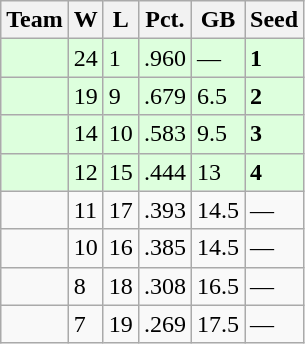<table class=wikitable>
<tr>
<th>Team</th>
<th>W</th>
<th>L</th>
<th>Pct.</th>
<th>GB</th>
<th>Seed</th>
</tr>
<tr bgcolor=ddffdd>
<td></td>
<td>24</td>
<td>1</td>
<td>.960</td>
<td>—</td>
<td><strong>1</strong></td>
</tr>
<tr bgcolor=ddffdd>
<td></td>
<td>19</td>
<td>9</td>
<td>.679</td>
<td>6.5</td>
<td><strong>2</strong></td>
</tr>
<tr bgcolor=ddffdd>
<td></td>
<td>14</td>
<td>10</td>
<td>.583</td>
<td>9.5</td>
<td><strong>3</strong></td>
</tr>
<tr bgcolor=ddffdd>
<td></td>
<td>12</td>
<td>15</td>
<td>.444</td>
<td>13</td>
<td><strong>4</strong></td>
</tr>
<tr>
<td></td>
<td>11</td>
<td>17</td>
<td>.393</td>
<td>14.5</td>
<td>—</td>
</tr>
<tr>
<td></td>
<td>10</td>
<td>16</td>
<td>.385</td>
<td>14.5</td>
<td>—</td>
</tr>
<tr>
<td></td>
<td>8</td>
<td>18</td>
<td>.308</td>
<td>16.5</td>
<td>—</td>
</tr>
<tr>
<td></td>
<td>7</td>
<td>19</td>
<td>.269</td>
<td>17.5</td>
<td>—</td>
</tr>
</table>
